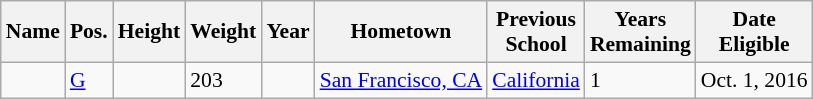<table class="wikitable sortable" style="font-size:90%;" border="1">
<tr>
<th>Name</th>
<th>Pos.</th>
<th>Height</th>
<th>Weight</th>
<th>Year</th>
<th>Hometown</th>
<th ! class="unsortable">Previous<br>School</th>
<th ! class="unsortable">Years<br>Remaining</th>
<th ! class="unsortable">Date<br>Eligible</th>
</tr>
<tr>
<td></td>
<td><a href='#'>G</a></td>
<td></td>
<td>203</td>
<td></td>
<td><a href='#'>San Francisco, CA</a></td>
<td><a href='#'>California</a></td>
<td>1</td>
<td>Oct. 1, 2016</td>
</tr>
</table>
